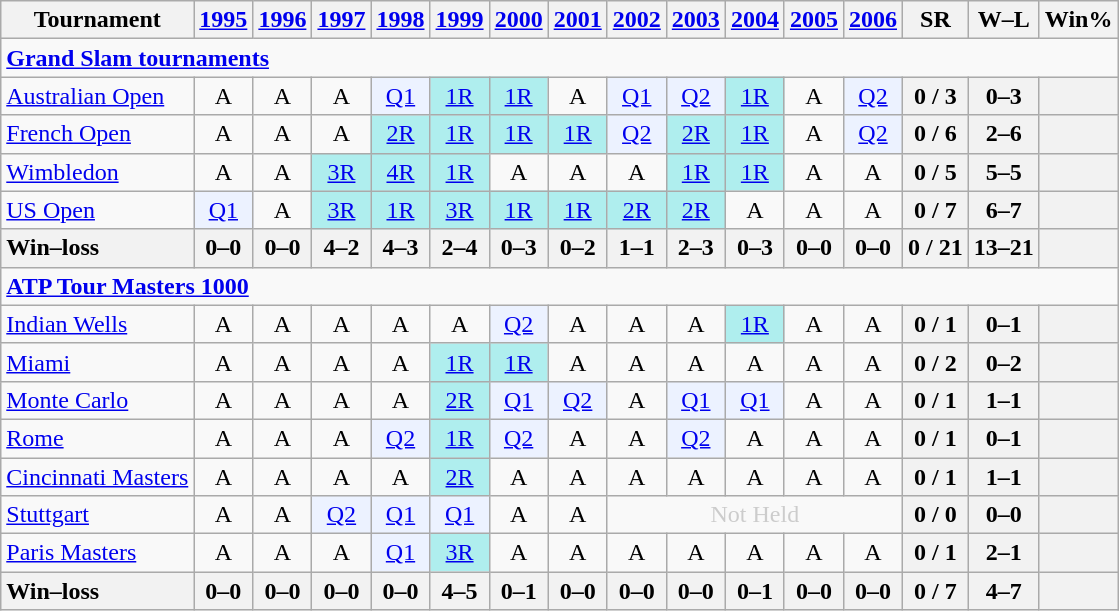<table class=wikitable style=text-align:center>
<tr>
<th>Tournament</th>
<th><a href='#'>1995</a></th>
<th><a href='#'>1996</a></th>
<th><a href='#'>1997</a></th>
<th><a href='#'>1998</a></th>
<th><a href='#'>1999</a></th>
<th><a href='#'>2000</a></th>
<th><a href='#'>2001</a></th>
<th><a href='#'>2002</a></th>
<th><a href='#'>2003</a></th>
<th><a href='#'>2004</a></th>
<th><a href='#'>2005</a></th>
<th><a href='#'>2006</a></th>
<th>SR</th>
<th>W–L</th>
<th>Win%</th>
</tr>
<tr>
<td colspan=25 style=text-align:left><a href='#'><strong>Grand Slam tournaments</strong></a></td>
</tr>
<tr>
<td align=left><a href='#'>Australian Open</a></td>
<td>A</td>
<td>A</td>
<td>A</td>
<td bgcolor=ecf2ff><a href='#'>Q1</a></td>
<td bgcolor=afeeee><a href='#'>1R</a></td>
<td bgcolor=afeeee><a href='#'>1R</a></td>
<td>A</td>
<td bgcolor=ecf2ff><a href='#'>Q1</a></td>
<td bgcolor=ecf2ff><a href='#'>Q2</a></td>
<td bgcolor=afeeee><a href='#'>1R</a></td>
<td>A</td>
<td bgcolor=ecf2ff><a href='#'>Q2</a></td>
<th>0 / 3</th>
<th>0–3</th>
<th></th>
</tr>
<tr>
<td align=left><a href='#'>French Open</a></td>
<td>A</td>
<td>A</td>
<td>A</td>
<td bgcolor=afeeee><a href='#'>2R</a></td>
<td bgcolor=afeeee><a href='#'>1R</a></td>
<td bgcolor=afeeee><a href='#'>1R</a></td>
<td bgcolor=afeeee><a href='#'>1R</a></td>
<td bgcolor=ecf2ff><a href='#'>Q2</a></td>
<td bgcolor=afeeee><a href='#'>2R</a></td>
<td bgcolor=afeeee><a href='#'>1R</a></td>
<td>A</td>
<td bgcolor=ecf2ff><a href='#'>Q2</a></td>
<th>0 / 6</th>
<th>2–6</th>
<th></th>
</tr>
<tr>
<td align=left><a href='#'>Wimbledon</a></td>
<td>A</td>
<td>A</td>
<td bgcolor=afeeee><a href='#'>3R</a></td>
<td bgcolor=afeeee><a href='#'>4R</a></td>
<td bgcolor=afeeee><a href='#'>1R</a></td>
<td>A</td>
<td>A</td>
<td>A</td>
<td bgcolor=afeeee><a href='#'>1R</a></td>
<td bgcolor=afeeee><a href='#'>1R</a></td>
<td>A</td>
<td>A</td>
<th>0 / 5</th>
<th>5–5</th>
<th></th>
</tr>
<tr>
<td align=left><a href='#'>US Open</a></td>
<td bgcolor=ecf2ff><a href='#'>Q1</a></td>
<td>A</td>
<td bgcolor=afeeee><a href='#'>3R</a></td>
<td bgcolor=afeeee><a href='#'>1R</a></td>
<td bgcolor=afeeee><a href='#'>3R</a></td>
<td bgcolor=afeeee><a href='#'>1R</a></td>
<td bgcolor=afeeee><a href='#'>1R</a></td>
<td bgcolor=afeeee><a href='#'>2R</a></td>
<td bgcolor=afeeee><a href='#'>2R</a></td>
<td>A</td>
<td>A</td>
<td>A</td>
<th>0 / 7</th>
<th>6–7</th>
<th></th>
</tr>
<tr>
<th style=text-align:left><strong>Win–loss</strong></th>
<th>0–0</th>
<th>0–0</th>
<th>4–2</th>
<th>4–3</th>
<th>2–4</th>
<th>0–3</th>
<th>0–2</th>
<th>1–1</th>
<th>2–3</th>
<th>0–3</th>
<th>0–0</th>
<th>0–0</th>
<th>0 / 21</th>
<th>13–21</th>
<th></th>
</tr>
<tr>
<td colspan=25 style=text-align:left><strong><a href='#'>ATP Tour Masters 1000</a></strong></td>
</tr>
<tr>
<td align=left><a href='#'>Indian Wells</a></td>
<td>A</td>
<td>A</td>
<td>A</td>
<td>A</td>
<td>A</td>
<td bgcolor=ecf2ff><a href='#'>Q2</a></td>
<td>A</td>
<td>A</td>
<td>A</td>
<td bgcolor=afeeee><a href='#'>1R</a></td>
<td>A</td>
<td>A</td>
<th>0 / 1</th>
<th>0–1</th>
<th></th>
</tr>
<tr>
<td align=left><a href='#'>Miami</a></td>
<td>A</td>
<td>A</td>
<td>A</td>
<td>A</td>
<td bgcolor=afeeee><a href='#'>1R</a></td>
<td bgcolor=afeeee><a href='#'>1R</a></td>
<td>A</td>
<td>A</td>
<td>A</td>
<td>A</td>
<td>A</td>
<td>A</td>
<th>0 / 2</th>
<th>0–2</th>
<th></th>
</tr>
<tr>
<td align=left><a href='#'>Monte Carlo</a></td>
<td>A</td>
<td>A</td>
<td>A</td>
<td>A</td>
<td bgcolor=afeeee><a href='#'>2R</a></td>
<td bgcolor=ecf2ff><a href='#'>Q1</a></td>
<td bgcolor=ecf2ff><a href='#'>Q2</a></td>
<td>A</td>
<td bgcolor=ecf2ff><a href='#'>Q1</a></td>
<td bgcolor=ecf2ff><a href='#'>Q1</a></td>
<td>A</td>
<td>A</td>
<th>0 / 1</th>
<th>1–1</th>
<th></th>
</tr>
<tr>
<td align=left><a href='#'>Rome</a></td>
<td>A</td>
<td>A</td>
<td>A</td>
<td bgcolor=ecf2ff><a href='#'>Q2</a></td>
<td bgcolor=afeeee><a href='#'>1R</a></td>
<td bgcolor=ecf2ff><a href='#'>Q2</a></td>
<td>A</td>
<td>A</td>
<td bgcolor=ecf2ff><a href='#'>Q2</a></td>
<td>A</td>
<td>A</td>
<td>A</td>
<th>0 / 1</th>
<th>0–1</th>
<th></th>
</tr>
<tr>
<td align=left><a href='#'>Cincinnati Masters</a></td>
<td>A</td>
<td>A</td>
<td>A</td>
<td>A</td>
<td bgcolor=afeeee><a href='#'>2R</a></td>
<td>A</td>
<td>A</td>
<td>A</td>
<td>A</td>
<td>A</td>
<td>A</td>
<td>A</td>
<th>0 / 1</th>
<th>1–1</th>
<th></th>
</tr>
<tr>
<td align=left><a href='#'>Stuttgart</a></td>
<td>A</td>
<td>A</td>
<td bgcolor=ecf2ff><a href='#'>Q2</a></td>
<td bgcolor=ecf2ff><a href='#'>Q1</a></td>
<td bgcolor=ecf2ff><a href='#'>Q1</a></td>
<td>A</td>
<td>A</td>
<td align="center" colspan="5" style="color:#cccccc;">Not Held</td>
<th>0 / 0</th>
<th>0–0</th>
<th></th>
</tr>
<tr>
<td align=left><a href='#'>Paris Masters</a></td>
<td>A</td>
<td>A</td>
<td>A</td>
<td bgcolor=ecf2ff><a href='#'>Q1</a></td>
<td bgcolor=afeeee><a href='#'>3R</a></td>
<td>A</td>
<td>A</td>
<td>A</td>
<td>A</td>
<td>A</td>
<td>A</td>
<td>A</td>
<th>0 / 1</th>
<th>2–1</th>
<th></th>
</tr>
<tr>
<th style=text-align:left><strong>Win–loss</strong></th>
<th>0–0</th>
<th>0–0</th>
<th>0–0</th>
<th>0–0</th>
<th>4–5</th>
<th>0–1</th>
<th>0–0</th>
<th>0–0</th>
<th>0–0</th>
<th>0–1</th>
<th>0–0</th>
<th>0–0</th>
<th>0 / 7</th>
<th>4–7</th>
<th></th>
</tr>
</table>
